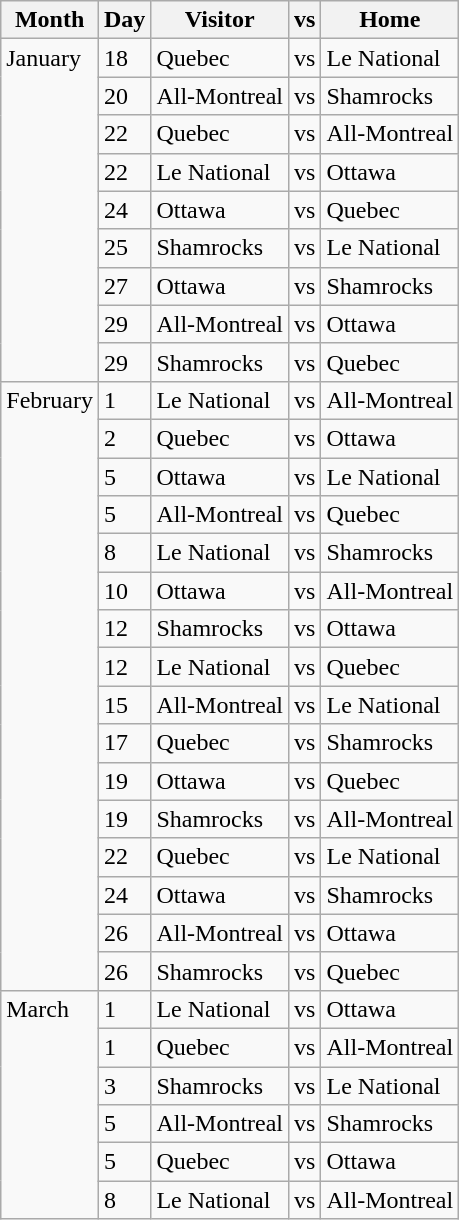<table class="wikitable">
<tr>
<th>Month</th>
<th>Day</th>
<th>Visitor</th>
<th>vs</th>
<th>Home</th>
</tr>
<tr>
<td rowspan=9 valign=top>January</td>
<td>18</td>
<td>Quebec</td>
<td>vs</td>
<td>Le National</td>
</tr>
<tr>
<td>20</td>
<td>All-Montreal</td>
<td>vs</td>
<td>Shamrocks</td>
</tr>
<tr>
<td>22</td>
<td>Quebec</td>
<td>vs</td>
<td>All-Montreal</td>
</tr>
<tr>
<td>22</td>
<td>Le National</td>
<td>vs</td>
<td>Ottawa</td>
</tr>
<tr>
<td>24</td>
<td>Ottawa</td>
<td>vs</td>
<td>Quebec</td>
</tr>
<tr>
<td>25</td>
<td>Shamrocks</td>
<td>vs</td>
<td>Le National</td>
</tr>
<tr>
<td>27</td>
<td>Ottawa</td>
<td>vs</td>
<td>Shamrocks</td>
</tr>
<tr>
<td>29</td>
<td>All-Montreal</td>
<td>vs</td>
<td>Ottawa</td>
</tr>
<tr>
<td>29</td>
<td>Shamrocks</td>
<td>vs</td>
<td>Quebec</td>
</tr>
<tr>
<td rowspan=16 valign=top>February</td>
<td>1</td>
<td>Le National</td>
<td>vs</td>
<td>All-Montreal</td>
</tr>
<tr>
<td>2</td>
<td>Quebec</td>
<td>vs</td>
<td>Ottawa</td>
</tr>
<tr>
<td>5</td>
<td>Ottawa</td>
<td>vs</td>
<td>Le National</td>
</tr>
<tr>
<td>5</td>
<td>All-Montreal</td>
<td>vs</td>
<td>Quebec</td>
</tr>
<tr>
<td>8</td>
<td>Le National</td>
<td>vs</td>
<td>Shamrocks</td>
</tr>
<tr>
<td>10</td>
<td>Ottawa</td>
<td>vs</td>
<td>All-Montreal</td>
</tr>
<tr>
<td>12</td>
<td>Shamrocks</td>
<td>vs</td>
<td>Ottawa</td>
</tr>
<tr>
<td>12</td>
<td>Le National</td>
<td>vs</td>
<td>Quebec</td>
</tr>
<tr>
<td>15</td>
<td>All-Montreal</td>
<td>vs</td>
<td>Le National</td>
</tr>
<tr>
<td>17</td>
<td>Quebec</td>
<td>vs</td>
<td>Shamrocks</td>
</tr>
<tr>
<td>19</td>
<td>Ottawa</td>
<td>vs</td>
<td>Quebec</td>
</tr>
<tr>
<td>19</td>
<td>Shamrocks</td>
<td>vs</td>
<td>All-Montreal</td>
</tr>
<tr>
<td>22</td>
<td>Quebec</td>
<td>vs</td>
<td>Le National</td>
</tr>
<tr>
<td>24</td>
<td>Ottawa</td>
<td>vs</td>
<td>Shamrocks</td>
</tr>
<tr>
<td>26</td>
<td>All-Montreal</td>
<td>vs</td>
<td>Ottawa</td>
</tr>
<tr>
<td>26</td>
<td>Shamrocks</td>
<td>vs</td>
<td>Quebec</td>
</tr>
<tr>
<td rowspan=16 valign=top>March</td>
<td>1</td>
<td>Le National</td>
<td>vs</td>
<td>Ottawa</td>
</tr>
<tr>
<td>1</td>
<td>Quebec</td>
<td>vs</td>
<td>All-Montreal</td>
</tr>
<tr>
<td>3</td>
<td>Shamrocks</td>
<td>vs</td>
<td>Le National</td>
</tr>
<tr>
<td>5</td>
<td>All-Montreal</td>
<td>vs</td>
<td>Shamrocks</td>
</tr>
<tr>
<td>5</td>
<td>Quebec</td>
<td>vs</td>
<td>Ottawa</td>
</tr>
<tr>
<td>8</td>
<td>Le National</td>
<td>vs</td>
<td>All-Montreal</td>
</tr>
</table>
